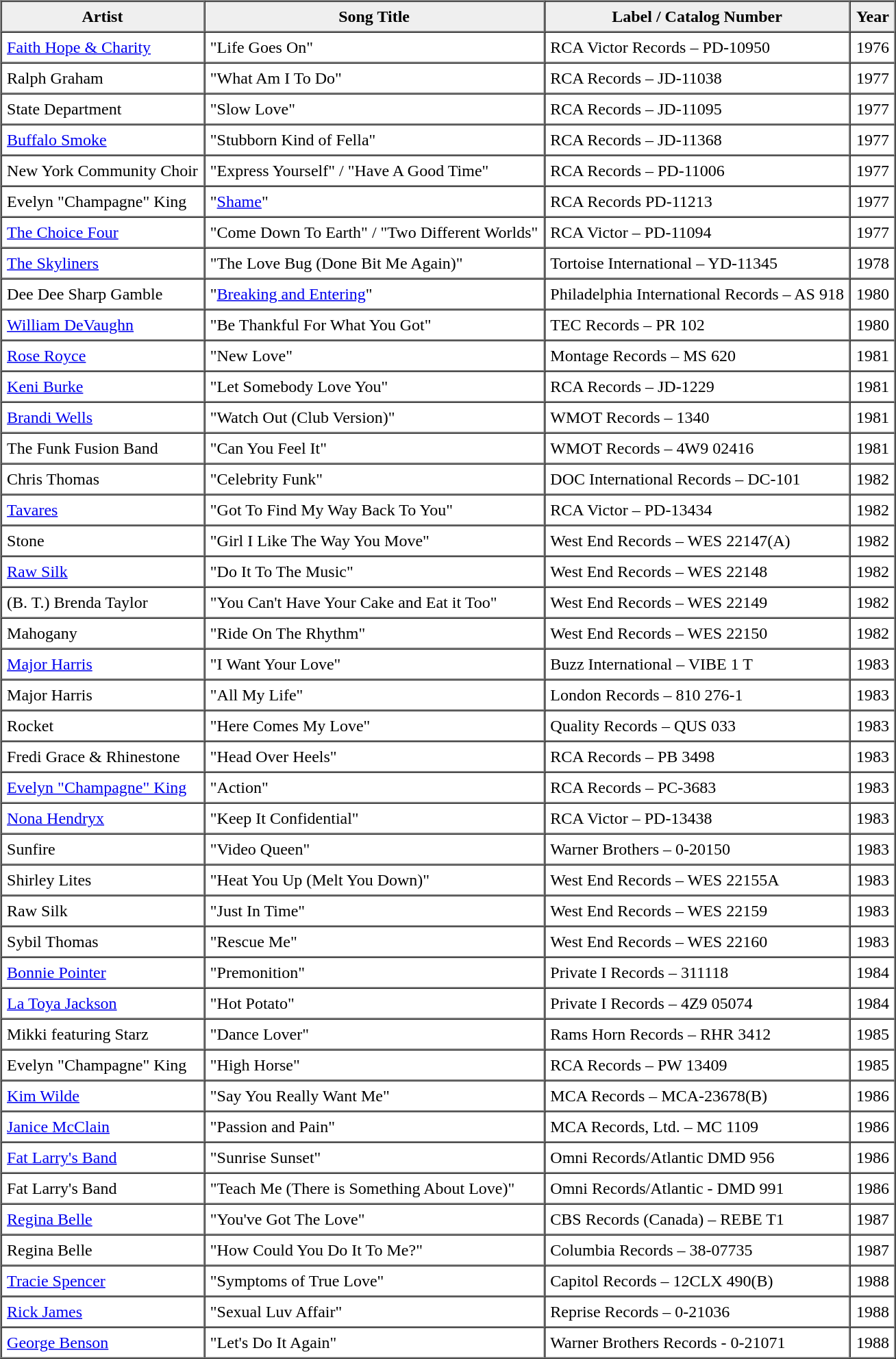<table border="1" cellpadding="5" cellspacing="0" align="center">
<tr>
<th scope="col" style="background:#efefef;">Artist</th>
<th scope="col" style="background:#efefef;">Song Title</th>
<th scope="col" style="background:#efefef;">Label / Catalog Number</th>
<th scope="col" style="background:#efefef;">Year</th>
</tr>
<tr>
<td><a href='#'>Faith Hope & Charity</a></td>
<td>"Life Goes On"</td>
<td>RCA Victor Records – PD-10950</td>
<td>1976</td>
</tr>
<tr>
<td>Ralph Graham</td>
<td>"What Am I To Do"</td>
<td>RCA Records – JD-11038</td>
<td>1977</td>
</tr>
<tr>
<td>State Department</td>
<td>"Slow Love"</td>
<td>RCA Records – JD-11095</td>
<td>1977</td>
</tr>
<tr>
<td><a href='#'>Buffalo Smoke</a></td>
<td>"Stubborn Kind of Fella"</td>
<td>RCA Records – JD-11368</td>
<td>1977</td>
</tr>
<tr>
<td>New York Community Choir</td>
<td>"Express Yourself" / "Have A Good Time"</td>
<td>RCA Records – PD-11006</td>
<td>1977</td>
</tr>
<tr>
<td>Evelyn "Champagne" King</td>
<td>"<a href='#'>Shame</a>"</td>
<td>RCA Records PD-11213</td>
<td>1977</td>
</tr>
<tr>
<td><a href='#'>The Choice Four</a></td>
<td>"Come Down To Earth" / "Two Different Worlds"</td>
<td>RCA Victor – PD-11094</td>
<td>1977</td>
</tr>
<tr>
<td><a href='#'>The Skyliners</a></td>
<td>"The Love Bug (Done Bit Me Again)"</td>
<td>Tortoise International – YD-11345</td>
<td>1978</td>
</tr>
<tr>
<td>Dee Dee Sharp Gamble</td>
<td>"<a href='#'>Breaking and Entering</a>"</td>
<td>Philadelphia International Records – AS 918</td>
<td>1980</td>
</tr>
<tr>
<td><a href='#'>William DeVaughn</a></td>
<td>"Be Thankful For What You Got"</td>
<td>TEC Records – PR 102</td>
<td>1980</td>
</tr>
<tr>
<td><a href='#'>Rose Royce</a></td>
<td>"New Love"</td>
<td>Montage Records – MS 620</td>
<td>1981</td>
</tr>
<tr>
<td><a href='#'>Keni Burke</a></td>
<td>"Let Somebody Love You"</td>
<td>RCA Records – JD-1229</td>
<td>1981</td>
</tr>
<tr>
<td><a href='#'>Brandi Wells</a></td>
<td>"Watch Out (Club Version)"</td>
<td>WMOT Records – 1340</td>
<td>1981</td>
</tr>
<tr>
<td>The Funk Fusion Band</td>
<td>"Can You Feel It"</td>
<td>WMOT Records – 4W9 02416</td>
<td>1981</td>
</tr>
<tr>
<td>Chris Thomas</td>
<td>"Celebrity Funk"</td>
<td>DOC International Records – DC-101</td>
<td>1982</td>
</tr>
<tr>
<td><a href='#'>Tavares</a></td>
<td>"Got To Find My Way Back To You"</td>
<td>RCA Victor – PD-13434</td>
<td>1982</td>
</tr>
<tr>
<td>Stone</td>
<td>"Girl I Like The Way You Move"</td>
<td>West End Records – WES 22147(A)</td>
<td>1982</td>
</tr>
<tr>
<td><a href='#'>Raw Silk</a></td>
<td>"Do It To The Music"</td>
<td>West End Records – WES 22148</td>
<td>1982</td>
</tr>
<tr>
<td>(B. T.) Brenda Taylor</td>
<td>"You Can't Have Your Cake and Eat it Too"</td>
<td>West End Records – WES 22149</td>
<td>1982</td>
</tr>
<tr>
<td>Mahogany</td>
<td>"Ride On The Rhythm"</td>
<td>West End Records – WES 22150</td>
<td>1982</td>
</tr>
<tr>
<td><a href='#'>Major Harris</a></td>
<td>"I Want Your Love"</td>
<td>Buzz International – VIBE 1 T</td>
<td>1983</td>
</tr>
<tr>
<td>Major Harris</td>
<td>"All My Life"</td>
<td>London Records – 810 276-1</td>
<td>1983</td>
</tr>
<tr>
<td>Rocket</td>
<td>"Here Comes My Love"</td>
<td>Quality Records – QUS 033</td>
<td>1983</td>
</tr>
<tr>
<td>Fredi Grace & Rhinestone</td>
<td>"Head Over Heels"</td>
<td>RCA Records – PB 3498</td>
<td>1983</td>
</tr>
<tr>
<td><a href='#'>Evelyn "Champagne" King</a></td>
<td>"Action"</td>
<td>RCA Records – PC-3683</td>
<td>1983</td>
</tr>
<tr>
<td><a href='#'>Nona Hendryx</a></td>
<td>"Keep It Confidential"</td>
<td>RCA Victor – PD-13438</td>
<td>1983</td>
</tr>
<tr>
<td>Sunfire</td>
<td>"Video Queen"</td>
<td>Warner Brothers – 0-20150</td>
<td>1983</td>
</tr>
<tr>
<td>Shirley Lites</td>
<td>"Heat You Up (Melt You Down)"</td>
<td>West End Records – WES 22155A</td>
<td>1983</td>
</tr>
<tr>
<td>Raw Silk</td>
<td>"Just In Time"</td>
<td>West End Records – WES 22159</td>
<td>1983</td>
</tr>
<tr>
<td>Sybil Thomas</td>
<td>"Rescue Me"</td>
<td>West End Records – WES 22160</td>
<td>1983</td>
</tr>
<tr>
<td><a href='#'>Bonnie Pointer</a></td>
<td>"Premonition"</td>
<td>Private I Records – 311118</td>
<td>1984</td>
</tr>
<tr>
<td><a href='#'>La Toya Jackson</a></td>
<td>"Hot Potato"</td>
<td>Private I Records – 4Z9 05074</td>
<td>1984</td>
</tr>
<tr>
<td>Mikki featuring Starz</td>
<td>"Dance Lover"</td>
<td>Rams Horn Records – RHR 3412</td>
<td>1985</td>
</tr>
<tr>
<td>Evelyn "Champagne" King</td>
<td>"High Horse"</td>
<td>RCA Records – PW 13409</td>
<td>1985</td>
</tr>
<tr>
<td><a href='#'>Kim Wilde</a></td>
<td>"Say You Really Want Me"</td>
<td>MCA Records – MCA-23678(B)</td>
<td>1986</td>
</tr>
<tr>
<td><a href='#'>Janice McClain</a></td>
<td>"Passion and Pain"</td>
<td>MCA Records, Ltd. – MC 1109</td>
<td>1986</td>
</tr>
<tr>
<td><a href='#'>Fat Larry's Band</a></td>
<td>"Sunrise Sunset"</td>
<td>Omni Records/Atlantic DMD 956</td>
<td>1986</td>
</tr>
<tr>
<td>Fat Larry's Band</td>
<td>"Teach Me (There is Something About Love)"</td>
<td>Omni Records/Atlantic - DMD 991</td>
<td>1986</td>
</tr>
<tr>
<td><a href='#'>Regina Belle</a></td>
<td>"You've Got The Love"</td>
<td>CBS Records (Canada) – REBE T1</td>
<td>1987</td>
</tr>
<tr>
<td>Regina Belle</td>
<td>"How Could You Do It To Me?"</td>
<td>Columbia Records – 38-07735</td>
<td>1987</td>
</tr>
<tr>
<td><a href='#'>Tracie Spencer</a></td>
<td>"Symptoms of True Love"</td>
<td>Capitol Records – 12CLX 490(B)</td>
<td>1988</td>
</tr>
<tr>
<td><a href='#'>Rick James</a></td>
<td>"Sexual Luv Affair"</td>
<td>Reprise Records – 0-21036</td>
<td>1988</td>
</tr>
<tr>
<td><a href='#'>George Benson</a></td>
<td>"Let's Do It Again"</td>
<td>Warner Brothers Records - 0-21071</td>
<td>1988</td>
</tr>
</table>
